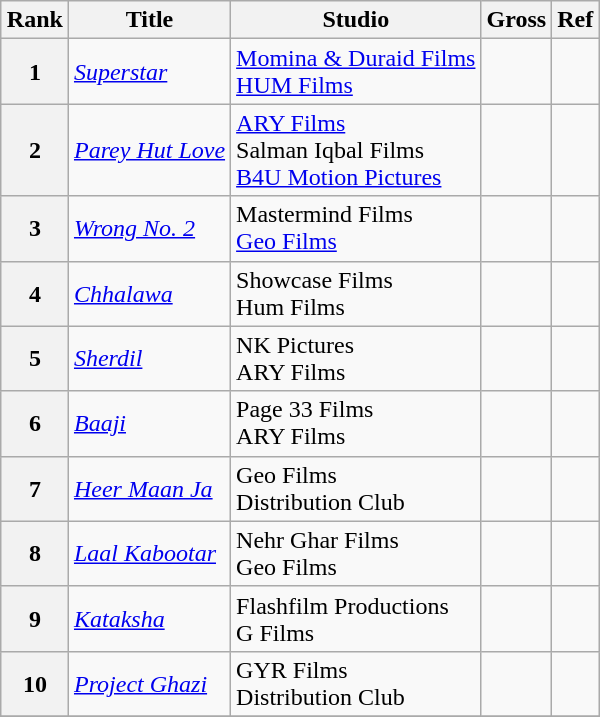<table class="wikitable sortable" style="margin:automaaa ki tere; margin:auto;">
<tr>
<th>Rank</th>
<th>Title</th>
<th>Studio</th>
<th>Gross</th>
<th>Ref</th>
</tr>
<tr>
<th>1</th>
<td><em><a href='#'>Superstar</a></em></td>
<td><a href='#'>Momina & Duraid Films</a><br><a href='#'>HUM Films</a></td>
<td></td>
<td></td>
</tr>
<tr>
<th>2</th>
<td><em><a href='#'>Parey Hut Love</a></em></td>
<td><a href='#'>ARY Films</a><br>Salman Iqbal Films<br><a href='#'>B4U Motion Pictures</a></td>
<td></td>
<td></td>
</tr>
<tr>
<th>3</th>
<td><em><a href='#'>Wrong No. 2</a></em></td>
<td>Mastermind Films <br> <a href='#'>Geo Films</a></td>
<td></td>
<td></td>
</tr>
<tr>
<th>4</th>
<td><em><a href='#'>Chhalawa</a></em></td>
<td>Showcase Films <br>Hum Films</td>
<td></td>
<td></td>
</tr>
<tr>
<th>5</th>
<td><em><a href='#'>Sherdil</a></em></td>
<td>NK Pictures <br> ARY Films</td>
<td></td>
<td></td>
</tr>
<tr>
<th>6</th>
<td><em><a href='#'>Baaji</a></em></td>
<td>Page 33 Films <br> ARY Films</td>
<td></td>
<td></td>
</tr>
<tr>
<th>7</th>
<td><em><a href='#'>Heer Maan Ja</a></em></td>
<td>Geo Films <br> Distribution Club</td>
<td></td>
<td></td>
</tr>
<tr>
<th>8</th>
<td><em><a href='#'>Laal Kabootar</a></em></td>
<td>Nehr Ghar Films <br> Geo Films</td>
<td></td>
<td></td>
</tr>
<tr>
<th>9</th>
<td><em><a href='#'>Kataksha</a></em></td>
<td>Flashfilm Productions <br> G Films</td>
<td></td>
<td></td>
</tr>
<tr>
<th>10</th>
<td><em><a href='#'>Project Ghazi</a></em></td>
<td>GYR Films <br> Distribution Club</td>
<td></td>
<td></td>
</tr>
<tr>
</tr>
</table>
